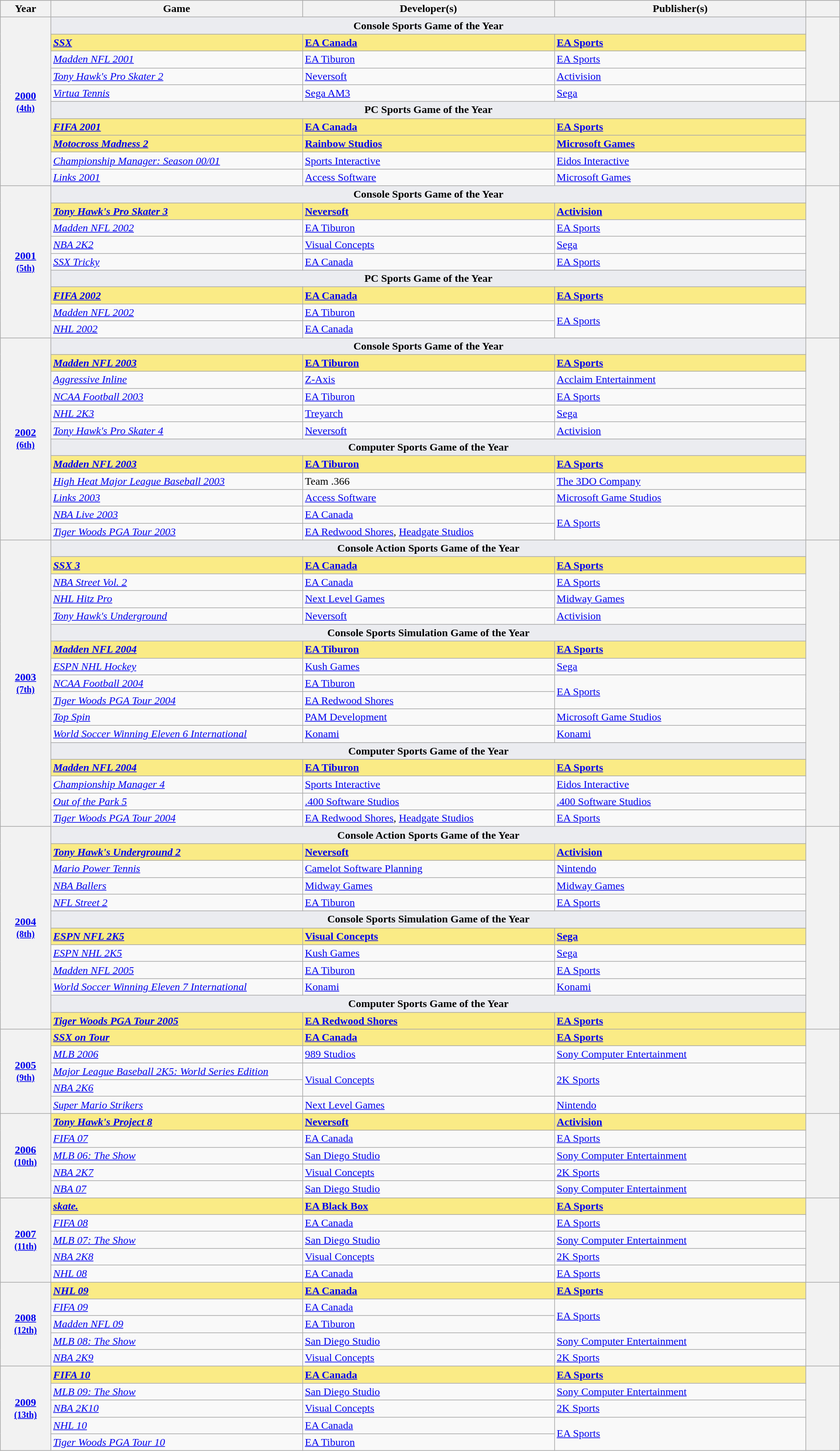<table class="wikitable sortable" style="width:100%">
<tr style="background:#bebebe">
<th scope="col" style="width:6%;">Year</th>
<th scope="col" style="width:30%;">Game</th>
<th scope="col" style="width:30%;">Developer(s)</th>
<th scope="col" style="width:30%;">Publisher(s)</th>
<th scope="col" style="width:4%;" class="unsortable"></th>
</tr>
<tr>
<th scope="row" rowspan="10" style="text-align:center"><a href='#'>2000</a> <br><small><a href='#'>(4th)</a> </small></th>
<td colspan=3 style="text-align:center; background:#EBECF0"><strong>Console Sports Game of the Year</strong></td>
<th scope="row" rowspan="5" style="text-align;center;"></th>
</tr>
<tr>
<td style="background:#FAEB86"><strong><em><a href='#'>SSX</a></em></strong></td>
<td style="background:#FAEB86"><strong><a href='#'>EA Canada</a></strong></td>
<td style="background:#FAEB86"><strong><a href='#'>EA Sports</a></strong></td>
</tr>
<tr>
<td><em><a href='#'>Madden NFL 2001</a></em></td>
<td><a href='#'>EA Tiburon</a></td>
<td><a href='#'>EA Sports</a></td>
</tr>
<tr>
<td><em><a href='#'>Tony Hawk's Pro Skater 2</a></em></td>
<td><a href='#'>Neversoft</a></td>
<td><a href='#'>Activision</a></td>
</tr>
<tr>
<td><em><a href='#'>Virtua Tennis</a></em></td>
<td><a href='#'>Sega AM3</a></td>
<td><a href='#'>Sega</a></td>
</tr>
<tr>
<td colspan=3 style="text-align:center; background:#EBECF0"><strong>PC Sports Game of the Year</strong></td>
<th scope="row" rowspan="5" style="text-align;center;"></th>
</tr>
<tr>
<td style="background:#FAEB86"><strong><em><a href='#'>FIFA 2001</a></em></strong></td>
<td style="background:#FAEB86"><strong><a href='#'>EA Canada</a></strong></td>
<td style="background:#FAEB86"><strong><a href='#'>EA Sports</a></strong></td>
</tr>
<tr>
<td style="background:#FAEB86"><strong><em><a href='#'>Motocross Madness 2</a></em></strong></td>
<td style="background:#FAEB86"><strong><a href='#'>Rainbow Studios</a></strong></td>
<td style="background:#FAEB86"><strong><a href='#'>Microsoft Games</a></strong></td>
</tr>
<tr>
<td><em><a href='#'>Championship Manager: Season 00/01</a></em></td>
<td><a href='#'>Sports Interactive</a></td>
<td><a href='#'>Eidos Interactive</a></td>
</tr>
<tr>
<td><em><a href='#'>Links 2001</a></em></td>
<td><a href='#'>Access Software</a></td>
<td><a href='#'>Microsoft Games</a></td>
</tr>
<tr>
<th scope="row" rowspan="9" style="text-align:center"><a href='#'>2001</a> <br><small><a href='#'>(5th)</a> </small></th>
<td colspan=3 style="text-align:center; background:#EBECF0"><strong>Console Sports Game of the Year</strong></td>
<th scope="row" rowspan="9" style="text-align;center;"><br></th>
</tr>
<tr>
<td style="background:#FAEB86"><strong><em><a href='#'>Tony Hawk's Pro Skater 3</a></em></strong></td>
<td style="background:#FAEB86"><strong><a href='#'>Neversoft</a></strong></td>
<td style="background:#FAEB86"><strong><a href='#'>Activision</a></strong></td>
</tr>
<tr>
<td><em><a href='#'>Madden NFL 2002</a></em></td>
<td><a href='#'>EA Tiburon</a></td>
<td><a href='#'>EA Sports</a></td>
</tr>
<tr>
<td><em><a href='#'>NBA 2K2</a></em></td>
<td><a href='#'>Visual Concepts</a></td>
<td><a href='#'>Sega</a></td>
</tr>
<tr>
<td><em><a href='#'>SSX Tricky</a></em></td>
<td><a href='#'>EA Canada</a></td>
<td><a href='#'>EA Sports</a></td>
</tr>
<tr>
<td colspan=3 style="text-align:center; background:#EBECF0"><strong>PC Sports Game of the Year</strong></td>
</tr>
<tr>
<td style="background:#FAEB86"><strong><em><a href='#'>FIFA 2002</a></em></strong></td>
<td style="background:#FAEB86"><strong><a href='#'>EA Canada</a></strong></td>
<td style="background:#FAEB86"><strong><a href='#'>EA Sports</a></strong></td>
</tr>
<tr>
<td><em><a href='#'>Madden NFL 2002</a></em></td>
<td><a href='#'>EA Tiburon</a></td>
<td rowspan=2><a href='#'>EA Sports</a></td>
</tr>
<tr>
<td><em><a href='#'>NHL 2002</a></em></td>
<td><a href='#'>EA Canada</a></td>
</tr>
<tr>
<th scope="row" rowspan="12" style="text-align:center"><a href='#'>2002</a> <br><small><a href='#'>(6th)</a> </small></th>
<td colspan=3 style="text-align:center; background:#EBECF0"><strong>Console Sports Game of the Year</strong></td>
<th scope="row" rowspan="12" style="text-align;center;"></th>
</tr>
<tr>
<td style="background:#FAEB86"><strong><em><a href='#'>Madden NFL 2003</a></em></strong></td>
<td style="background:#FAEB86"><strong><a href='#'>EA Tiburon</a></strong></td>
<td style="background:#FAEB86"><strong><a href='#'>EA Sports</a></strong></td>
</tr>
<tr>
<td><em><a href='#'>Aggressive Inline</a></em></td>
<td><a href='#'>Z-Axis</a></td>
<td><a href='#'>Acclaim Entertainment</a></td>
</tr>
<tr>
<td><em><a href='#'>NCAA Football 2003</a></em></td>
<td><a href='#'>EA Tiburon</a></td>
<td><a href='#'>EA Sports</a></td>
</tr>
<tr>
<td><em><a href='#'>NHL 2K3</a></em></td>
<td><a href='#'>Treyarch</a></td>
<td><a href='#'>Sega</a></td>
</tr>
<tr>
<td><em><a href='#'>Tony Hawk's Pro Skater 4</a></em></td>
<td><a href='#'>Neversoft</a></td>
<td><a href='#'>Activision</a></td>
</tr>
<tr>
<td colspan=3 style="text-align:center; background:#EBECF0"><strong>Computer Sports Game of the Year</strong></td>
</tr>
<tr>
<td style="background:#FAEB86"><strong><em><a href='#'>Madden NFL 2003</a></em></strong></td>
<td style="background:#FAEB86"><strong><a href='#'>EA Tiburon</a></strong></td>
<td style="background:#FAEB86"><strong><a href='#'>EA Sports</a></strong></td>
</tr>
<tr>
<td><em><a href='#'>High Heat Major League Baseball 2003</a></em></td>
<td>Team .366</td>
<td><a href='#'>The 3DO Company</a></td>
</tr>
<tr>
<td><em><a href='#'>Links 2003</a></em></td>
<td><a href='#'>Access Software</a></td>
<td><a href='#'>Microsoft Game Studios</a></td>
</tr>
<tr>
<td><em><a href='#'>NBA Live 2003</a></em></td>
<td><a href='#'>EA Canada</a></td>
<td rowspan=2><a href='#'>EA Sports</a></td>
</tr>
<tr>
<td><em><a href='#'>Tiger Woods PGA Tour 2003</a></em></td>
<td><a href='#'>EA Redwood Shores</a>, <a href='#'>Headgate Studios</a></td>
</tr>
<tr>
<th scope="row" rowspan="17" style="text-align:center"><a href='#'>2003</a> <br><small><a href='#'>(7th)</a> </small></th>
<td colspan=3 style="text-align:center; background:#EBECF0"><strong>Console Action Sports Game of the Year</strong></td>
<th scope="row" rowspan="17" style="text-align;center;"><br></th>
</tr>
<tr>
<td style="background:#FAEB86"><strong><em><a href='#'>SSX 3</a></em></strong></td>
<td style="background:#FAEB86"><strong><a href='#'>EA Canada</a></strong></td>
<td style="background:#FAEB86"><strong><a href='#'>EA Sports</a></strong></td>
</tr>
<tr>
<td><em><a href='#'>NBA Street Vol. 2</a></em></td>
<td><a href='#'>EA Canada</a></td>
<td><a href='#'>EA Sports</a></td>
</tr>
<tr>
<td><em><a href='#'>NHL Hitz Pro</a></em></td>
<td><a href='#'>Next Level Games</a></td>
<td><a href='#'>Midway Games</a></td>
</tr>
<tr>
<td><em><a href='#'>Tony Hawk's Underground</a></em></td>
<td><a href='#'>Neversoft</a></td>
<td><a href='#'>Activision</a></td>
</tr>
<tr>
<td colspan=3 style="text-align:center; background:#EBECF0"><strong>Console Sports Simulation Game of the Year</strong></td>
</tr>
<tr>
<td style="background:#FAEB86"><strong><em><a href='#'>Madden NFL 2004</a></em></strong></td>
<td style="background:#FAEB86"><strong><a href='#'>EA Tiburon</a></strong></td>
<td style="background:#FAEB86"><strong><a href='#'>EA Sports</a></strong></td>
</tr>
<tr>
<td><em><a href='#'>ESPN NHL Hockey</a></em></td>
<td><a href='#'>Kush Games</a></td>
<td><a href='#'>Sega</a></td>
</tr>
<tr>
<td><em><a href='#'>NCAA Football 2004</a></em></td>
<td><a href='#'>EA Tiburon</a></td>
<td rowspan=2><a href='#'>EA Sports</a></td>
</tr>
<tr>
<td><em><a href='#'>Tiger Woods PGA Tour 2004</a></em></td>
<td><a href='#'>EA Redwood Shores</a></td>
</tr>
<tr>
<td><em><a href='#'>Top Spin</a></em></td>
<td><a href='#'>PAM Development</a></td>
<td><a href='#'>Microsoft Game Studios</a></td>
</tr>
<tr>
<td><em><a href='#'>World Soccer Winning Eleven 6 International</a></em></td>
<td><a href='#'>Konami</a></td>
<td><a href='#'>Konami</a></td>
</tr>
<tr>
<td colspan=3 style="text-align:center; background:#EBECF0"><strong>Computer Sports Game of the Year</strong></td>
</tr>
<tr>
<td style="background:#FAEB86"><strong><em><a href='#'>Madden NFL 2004</a></em></strong></td>
<td style="background:#FAEB86"><strong><a href='#'>EA Tiburon</a></strong></td>
<td style="background:#FAEB86"><strong><a href='#'>EA Sports</a></strong></td>
</tr>
<tr>
<td><em><a href='#'>Championship Manager 4</a></em></td>
<td><a href='#'>Sports Interactive</a></td>
<td><a href='#'>Eidos Interactive</a></td>
</tr>
<tr>
<td><em><a href='#'>Out of the Park 5</a></em></td>
<td><a href='#'>.400 Software Studios</a></td>
<td><a href='#'>.400 Software Studios</a></td>
</tr>
<tr>
<td><em><a href='#'>Tiger Woods PGA Tour 2004</a></em></td>
<td><a href='#'>EA Redwood Shores</a>, <a href='#'>Headgate Studios</a></td>
<td><a href='#'>EA Sports</a></td>
</tr>
<tr>
<th scope="row" rowspan="12" style="text-align:center"><a href='#'>2004</a> <br><small><a href='#'>(8th)</a> </small></th>
<td colspan=3 style="text-align:center; background:#EBECF0"><strong>Console Action Sports Game of the Year</strong></td>
<th scope="row" rowspan="12" style="text-align;center;"></th>
</tr>
<tr>
<td style="background:#FAEB86"><strong><em><a href='#'>Tony Hawk's Underground 2</a></em></strong></td>
<td style="background:#FAEB86"><strong><a href='#'>Neversoft</a></strong></td>
<td style="background:#FAEB86"><strong><a href='#'>Activision</a></strong></td>
</tr>
<tr>
<td><em><a href='#'>Mario Power Tennis</a></em></td>
<td><a href='#'>Camelot Software Planning</a></td>
<td><a href='#'>Nintendo</a></td>
</tr>
<tr>
<td><em><a href='#'>NBA Ballers</a></em></td>
<td><a href='#'>Midway Games</a></td>
<td><a href='#'>Midway Games</a></td>
</tr>
<tr>
<td><em><a href='#'>NFL Street 2</a></em></td>
<td><a href='#'>EA Tiburon</a></td>
<td><a href='#'>EA Sports</a></td>
</tr>
<tr>
<td colspan=3 style="text-align:center; background:#EBECF0"><strong>Console Sports Simulation Game of the Year</strong></td>
</tr>
<tr>
<td style="background:#FAEB86"><strong><em><a href='#'>ESPN NFL 2K5</a></em></strong></td>
<td style="background:#FAEB86"><strong><a href='#'>Visual Concepts</a></strong></td>
<td style="background:#FAEB86"><strong><a href='#'>Sega</a></strong></td>
</tr>
<tr>
<td><em><a href='#'>ESPN NHL 2K5</a></em></td>
<td><a href='#'>Kush Games</a></td>
<td><a href='#'>Sega</a></td>
</tr>
<tr>
<td><em><a href='#'>Madden NFL 2005</a></em></td>
<td><a href='#'>EA Tiburon</a></td>
<td><a href='#'>EA Sports</a></td>
</tr>
<tr>
<td><em><a href='#'>World Soccer Winning Eleven 7 International</a></em></td>
<td><a href='#'>Konami</a></td>
<td><a href='#'>Konami</a></td>
</tr>
<tr>
<td colspan=3 style="text-align:center; background:#EBECF0"><strong>Computer Sports Game of the Year</strong></td>
</tr>
<tr>
<td style="background:#FAEB86"><strong><em><a href='#'>Tiger Woods PGA Tour 2005</a></em></strong></td>
<td style="background:#FAEB86"><strong><a href='#'>EA Redwood Shores</a></strong></td>
<td style="background:#FAEB86"><strong><a href='#'>EA Sports</a></strong></td>
</tr>
<tr>
<th scope="row" rowspan="5" style="text-align:center"><a href='#'>2005</a> <br><small><a href='#'>(9th)</a> </small></th>
<td style="background:#FAEB86"><strong><em><a href='#'>SSX on Tour</a></em></strong></td>
<td style="background:#FAEB86"><strong><a href='#'>EA Canada</a></strong></td>
<td style="background:#FAEB86"><strong><a href='#'>EA Sports</a></strong></td>
<th scope="row" rowspan="5" style="text-align;center;"><br></th>
</tr>
<tr>
<td><em><a href='#'>MLB 2006</a></em></td>
<td><a href='#'>989 Studios</a></td>
<td><a href='#'>Sony Computer Entertainment</a></td>
</tr>
<tr>
<td><em><a href='#'>Major League Baseball 2K5: World Series Edition</a></em></td>
<td rowspan=2><a href='#'>Visual Concepts</a></td>
<td rowspan=2><a href='#'>2K Sports</a></td>
</tr>
<tr>
<td><em><a href='#'>NBA 2K6</a></em></td>
</tr>
<tr>
<td><em><a href='#'>Super Mario Strikers</a></em></td>
<td><a href='#'>Next Level Games</a></td>
<td><a href='#'>Nintendo</a></td>
</tr>
<tr>
<th scope="row" rowspan="5" style="text-align:center"><a href='#'>2006</a> <br><small><a href='#'>(10th)</a> </small></th>
<td style="background:#FAEB86"><strong><em><a href='#'>Tony Hawk's Project 8</a></em></strong></td>
<td style="background:#FAEB86"><strong><a href='#'>Neversoft</a></strong></td>
<td style="background:#FAEB86"><strong><a href='#'>Activision</a></strong></td>
<th scope="row" rowspan="5" style="text-align;center;"></th>
</tr>
<tr>
<td><em><a href='#'>FIFA 07</a></em></td>
<td><a href='#'>EA Canada</a></td>
<td><a href='#'>EA Sports</a></td>
</tr>
<tr>
<td><em><a href='#'>MLB 06: The Show</a></em></td>
<td><a href='#'>San Diego Studio</a></td>
<td><a href='#'>Sony Computer Entertainment</a></td>
</tr>
<tr>
<td><em><a href='#'>NBA 2K7</a></em></td>
<td><a href='#'>Visual Concepts</a></td>
<td><a href='#'>2K Sports</a></td>
</tr>
<tr>
<td><em><a href='#'>NBA 07</a></em></td>
<td><a href='#'>San Diego Studio</a></td>
<td><a href='#'>Sony Computer Entertainment</a></td>
</tr>
<tr>
<th scope="row" rowspan="5" style="text-align:center"><a href='#'>2007</a> <br><small><a href='#'>(11th)</a> </small></th>
<td style="background:#FAEB86"><strong><em><a href='#'>skate.</a></em></strong></td>
<td style="background:#FAEB86"><strong><a href='#'>EA Black Box</a></strong></td>
<td style="background:#FAEB86"><strong><a href='#'>EA Sports</a></strong></td>
<th scope="row" rowspan="5" style="text-align;center;"></th>
</tr>
<tr>
<td><em><a href='#'>FIFA 08</a></em></td>
<td><a href='#'>EA Canada</a></td>
<td><a href='#'>EA Sports</a></td>
</tr>
<tr>
<td><em><a href='#'>MLB 07: The Show</a></em></td>
<td><a href='#'>San Diego Studio</a></td>
<td><a href='#'>Sony Computer Entertainment</a></td>
</tr>
<tr>
<td><em><a href='#'>NBA 2K8</a></em></td>
<td><a href='#'>Visual Concepts</a></td>
<td><a href='#'>2K Sports</a></td>
</tr>
<tr>
<td><em><a href='#'>NHL 08</a></em></td>
<td><a href='#'>EA Canada</a></td>
<td><a href='#'>EA Sports</a></td>
</tr>
<tr>
<th scope="row" rowspan="5" style="text-align:center"><a href='#'>2008</a> <br><small><a href='#'>(12th)</a> </small></th>
<td style="background:#FAEB86"><strong><em><a href='#'>NHL 09</a></em></strong></td>
<td style="background:#FAEB86"><strong><a href='#'>EA Canada</a></strong></td>
<td style="background:#FAEB86"><strong><a href='#'>EA Sports</a></strong></td>
<th scope="row" rowspan="5" style="text-align;center;"></th>
</tr>
<tr>
<td><em><a href='#'>FIFA 09</a></em></td>
<td><a href='#'>EA Canada</a></td>
<td rowspan=2><a href='#'>EA Sports</a></td>
</tr>
<tr>
<td><em><a href='#'>Madden NFL 09</a></em></td>
<td><a href='#'>EA Tiburon</a></td>
</tr>
<tr>
<td><em><a href='#'>MLB 08: The Show</a></em></td>
<td><a href='#'>San Diego Studio</a></td>
<td><a href='#'>Sony Computer Entertainment</a></td>
</tr>
<tr>
<td><em><a href='#'>NBA 2K9</a></em></td>
<td><a href='#'>Visual Concepts</a></td>
<td><a href='#'>2K Sports</a></td>
</tr>
<tr>
<th scope="row" rowspan="5" style="text-align:center"><a href='#'>2009</a> <br><small><a href='#'>(13th)</a> </small></th>
<td style="background:#FAEB86"><strong><em><a href='#'>FIFA 10</a></em></strong></td>
<td style="background:#FAEB86"><strong><a href='#'>EA Canada</a></strong></td>
<td style="background:#FAEB86"><strong><a href='#'>EA Sports</a></strong></td>
<th scope="row" rowspan="5" style="text-align;center;"></th>
</tr>
<tr>
<td><em><a href='#'>MLB 09: The Show</a></em></td>
<td><a href='#'>San Diego Studio</a></td>
<td><a href='#'>Sony Computer Entertainment</a></td>
</tr>
<tr>
<td><em><a href='#'>NBA 2K10</a></em></td>
<td><a href='#'>Visual Concepts</a></td>
<td><a href='#'>2K Sports</a></td>
</tr>
<tr>
<td><em><a href='#'>NHL 10</a></em></td>
<td><a href='#'>EA Canada</a></td>
<td rowspan=2><a href='#'>EA Sports</a></td>
</tr>
<tr>
<td><em><a href='#'>Tiger Woods PGA Tour 10</a></em></td>
<td><a href='#'>EA Tiburon</a></td>
</tr>
</table>
